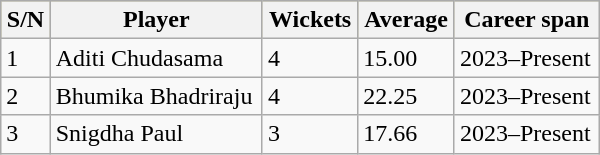<table class="wikitable"  style="width: 400px;">
<tr bgcolor=#bdb76b>
<th>S/N</th>
<th>Player</th>
<th>Wickets</th>
<th>Average</th>
<th>Career span</th>
</tr>
<tr>
<td>1</td>
<td>Aditi Chudasama</td>
<td>4</td>
<td>15.00</td>
<td>2023–Present</td>
</tr>
<tr>
<td>2</td>
<td>Bhumika Bhadriraju</td>
<td>4</td>
<td>22.25</td>
<td>2023–Present</td>
</tr>
<tr>
<td>3</td>
<td>Snigdha Paul</td>
<td>3</td>
<td>17.66</td>
<td>2023–Present</td>
</tr>
</table>
